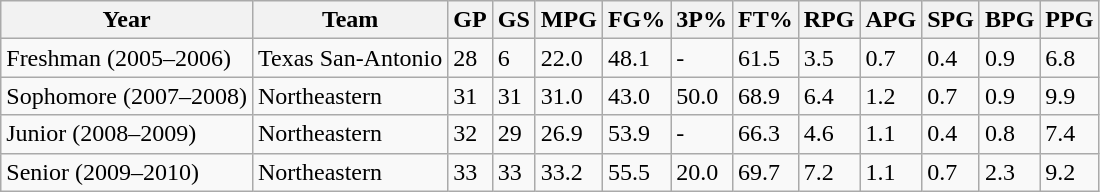<table class="wikitable">
<tr>
<th>Year</th>
<th>Team</th>
<th>GP</th>
<th>GS</th>
<th>MPG</th>
<th>FG%</th>
<th>3P%</th>
<th>FT%</th>
<th>RPG</th>
<th>APG</th>
<th>SPG</th>
<th>BPG</th>
<th>PPG</th>
</tr>
<tr>
<td>Freshman (2005–2006)</td>
<td>Texas San-Antonio</td>
<td>28</td>
<td>6</td>
<td>22.0</td>
<td>48.1</td>
<td>-</td>
<td>61.5</td>
<td>3.5</td>
<td>0.7</td>
<td>0.4</td>
<td>0.9</td>
<td>6.8</td>
</tr>
<tr>
<td>Sophomore (2007–2008)</td>
<td>Northeastern</td>
<td>31</td>
<td>31</td>
<td>31.0</td>
<td>43.0</td>
<td>50.0</td>
<td>68.9</td>
<td>6.4</td>
<td>1.2</td>
<td>0.7</td>
<td>0.9</td>
<td>9.9</td>
</tr>
<tr>
<td>Junior (2008–2009)</td>
<td>Northeastern</td>
<td>32</td>
<td>29</td>
<td>26.9</td>
<td>53.9</td>
<td>-</td>
<td>66.3</td>
<td>4.6</td>
<td>1.1</td>
<td>0.4</td>
<td>0.8</td>
<td>7.4</td>
</tr>
<tr>
<td>Senior (2009–2010)</td>
<td>Northeastern</td>
<td>33</td>
<td>33</td>
<td>33.2</td>
<td>55.5</td>
<td>20.0</td>
<td>69.7</td>
<td>7.2</td>
<td>1.1</td>
<td>0.7</td>
<td>2.3</td>
<td>9.2</td>
</tr>
</table>
